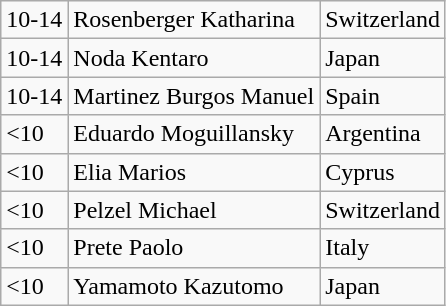<table class="wikitable">
<tr>
<td>10-14</td>
<td>Rosenberger Katharina</td>
<td>Switzerland</td>
</tr>
<tr>
<td>10-14</td>
<td>Noda Kentaro</td>
<td>Japan</td>
</tr>
<tr>
<td>10-14</td>
<td>Martinez Burgos Manuel</td>
<td>Spain</td>
</tr>
<tr>
<td><10</td>
<td>Eduardo Moguillansky</td>
<td>Argentina</td>
</tr>
<tr>
<td><10</td>
<td>Elia Marios</td>
<td>Cyprus</td>
</tr>
<tr>
<td><10</td>
<td>Pelzel Michael</td>
<td>Switzerland</td>
</tr>
<tr>
<td><10</td>
<td>Prete Paolo</td>
<td>Italy</td>
</tr>
<tr>
<td><10</td>
<td>Yamamoto Kazutomo</td>
<td>Japan</td>
</tr>
</table>
